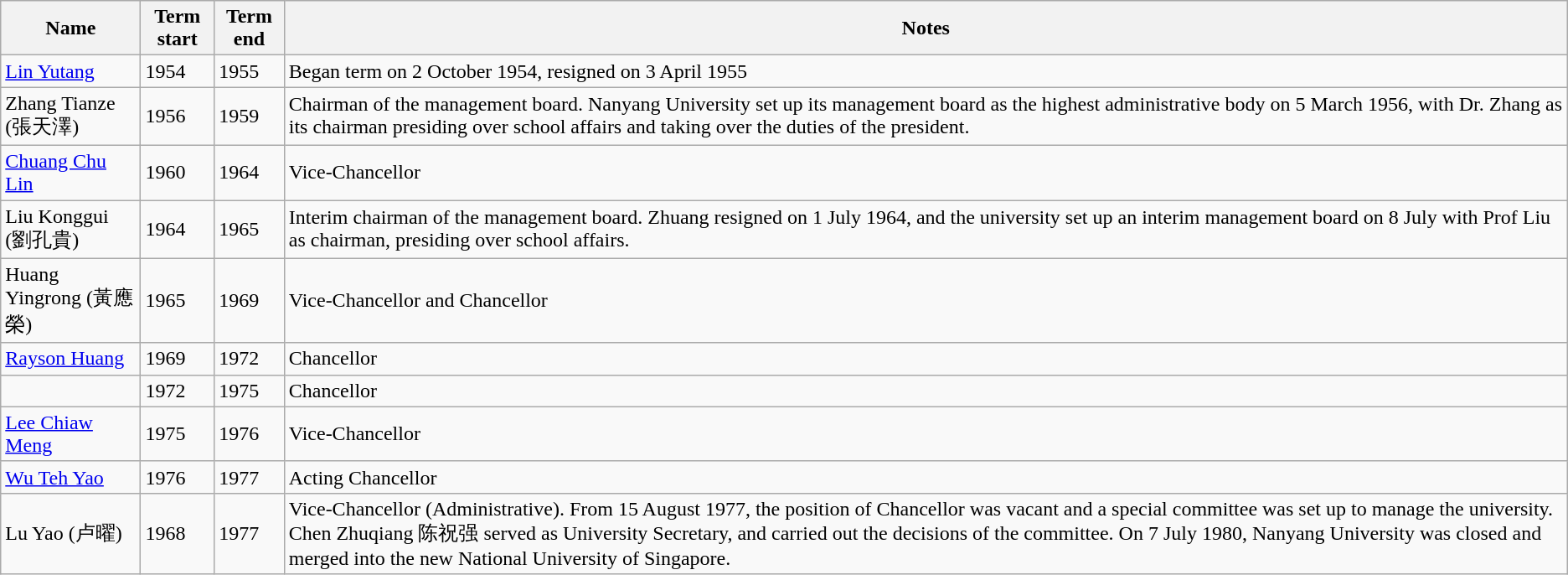<table class="wikitable sortable">
<tr>
<th>Name</th>
<th>Term start</th>
<th>Term end</th>
<th>Notes</th>
</tr>
<tr>
<td><a href='#'>Lin Yutang</a></td>
<td>1954</td>
<td>1955</td>
<td>Began term on 2 October 1954, resigned on 3 April 1955</td>
</tr>
<tr>
<td>Zhang Tianze (張天澤)</td>
<td>1956</td>
<td>1959</td>
<td>Chairman of the management board. Nanyang University set up its management board as the highest administrative body on 5 March 1956, with Dr. Zhang as its chairman presiding over school affairs and taking over the duties of the president.</td>
</tr>
<tr>
<td><a href='#'>Chuang Chu Lin</a></td>
<td>1960</td>
<td>1964</td>
<td>Vice-Chancellor</td>
</tr>
<tr>
<td>Liu Konggui (劉孔貴)</td>
<td>1964</td>
<td>1965</td>
<td>Interim chairman of the management board. Zhuang resigned on 1 July 1964, and the university set up an interim management board on 8 July with Prof Liu as chairman, presiding over school affairs.</td>
</tr>
<tr>
<td>Huang Yingrong (黃應榮)</td>
<td>1965</td>
<td>1969</td>
<td>Vice-Chancellor and Chancellor</td>
</tr>
<tr>
<td><a href='#'>Rayson Huang</a></td>
<td>1969</td>
<td>1972</td>
<td>Chancellor</td>
</tr>
<tr>
<td></td>
<td>1972</td>
<td>1975</td>
<td>Chancellor</td>
</tr>
<tr>
<td><a href='#'>Lee Chiaw Meng</a></td>
<td>1975</td>
<td>1976</td>
<td>Vice-Chancellor</td>
</tr>
<tr>
<td><a href='#'>Wu Teh Yao</a></td>
<td>1976</td>
<td>1977</td>
<td>Acting Chancellor</td>
</tr>
<tr>
<td>Lu Yao (卢曜)</td>
<td>1968</td>
<td>1977</td>
<td>Vice-Chancellor (Administrative). From 15 August 1977, the position of Chancellor was vacant and a special committee was set up to manage the university. Chen Zhuqiang 陈祝强 served as University Secretary, and carried out the decisions of the committee. On 7 July 1980, Nanyang University was closed and merged into the new National University of Singapore.</td>
</tr>
</table>
